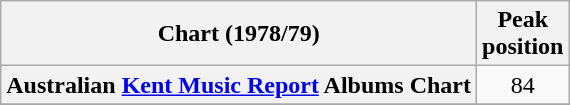<table class="wikitable plainrowheaders" style="text-align:center">
<tr>
<th>Chart (1978/79)</th>
<th>Peak<br>position</th>
</tr>
<tr>
<th scope="row">Australian <a href='#'>Kent Music Report</a> Albums Chart</th>
<td>84</td>
</tr>
<tr>
</tr>
</table>
